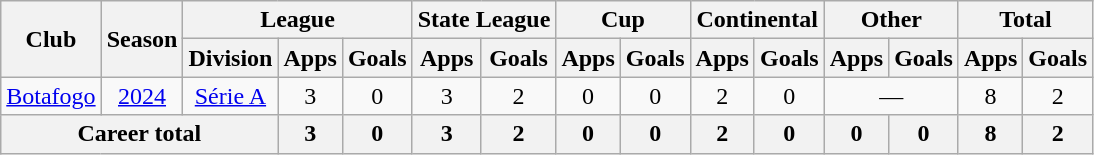<table class="wikitable" style="text-align: center">
<tr>
<th rowspan="2">Club</th>
<th rowspan="2">Season</th>
<th colspan="3">League</th>
<th colspan="2">State League</th>
<th colspan="2">Cup</th>
<th colspan="2">Continental</th>
<th colspan="2">Other</th>
<th colspan="2">Total</th>
</tr>
<tr>
<th>Division</th>
<th>Apps</th>
<th>Goals</th>
<th>Apps</th>
<th>Goals</th>
<th>Apps</th>
<th>Goals</th>
<th>Apps</th>
<th>Goals</th>
<th>Apps</th>
<th>Goals</th>
<th>Apps</th>
<th>Goals</th>
</tr>
<tr>
<td><a href='#'>Botafogo</a></td>
<td><a href='#'>2024</a></td>
<td><a href='#'>Série A</a></td>
<td>3</td>
<td>0</td>
<td>3</td>
<td>2</td>
<td>0</td>
<td>0</td>
<td>2</td>
<td>0</td>
<td colspan="2">—</td>
<td>8</td>
<td>2</td>
</tr>
<tr>
<th colspan="3"><strong>Career total</strong></th>
<th>3</th>
<th>0</th>
<th>3</th>
<th>2</th>
<th>0</th>
<th>0</th>
<th>2</th>
<th>0</th>
<th>0</th>
<th>0</th>
<th>8</th>
<th>2</th>
</tr>
</table>
